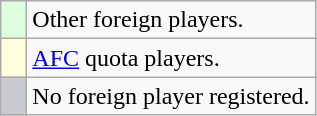<table class="wikitable">
<tr>
<td style="width:10px; background:#ddffdd;"></td>
<td>Other foreign players.</td>
</tr>
<tr>
<td style="width:10px; background:#ffffdd;"></td>
<td><a href='#'>AFC</a> quota players.</td>
</tr>
<tr>
<td style="width:10px; background:#c8ccd1;"></td>
<td>No foreign player registered.</td>
</tr>
</table>
